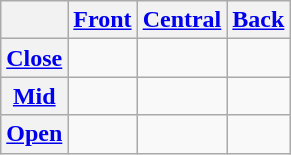<table class="wikitable" style=text-align:center>
<tr>
<th></th>
<th><a href='#'>Front</a></th>
<th><a href='#'>Central</a></th>
<th><a href='#'>Back</a></th>
</tr>
<tr>
<th><a href='#'>Close</a></th>
<td></td>
<td></td>
<td></td>
</tr>
<tr>
<th><a href='#'>Mid</a></th>
<td></td>
<td></td>
<td></td>
</tr>
<tr>
<th><a href='#'>Open</a></th>
<td></td>
<td></td>
<td></td>
</tr>
</table>
